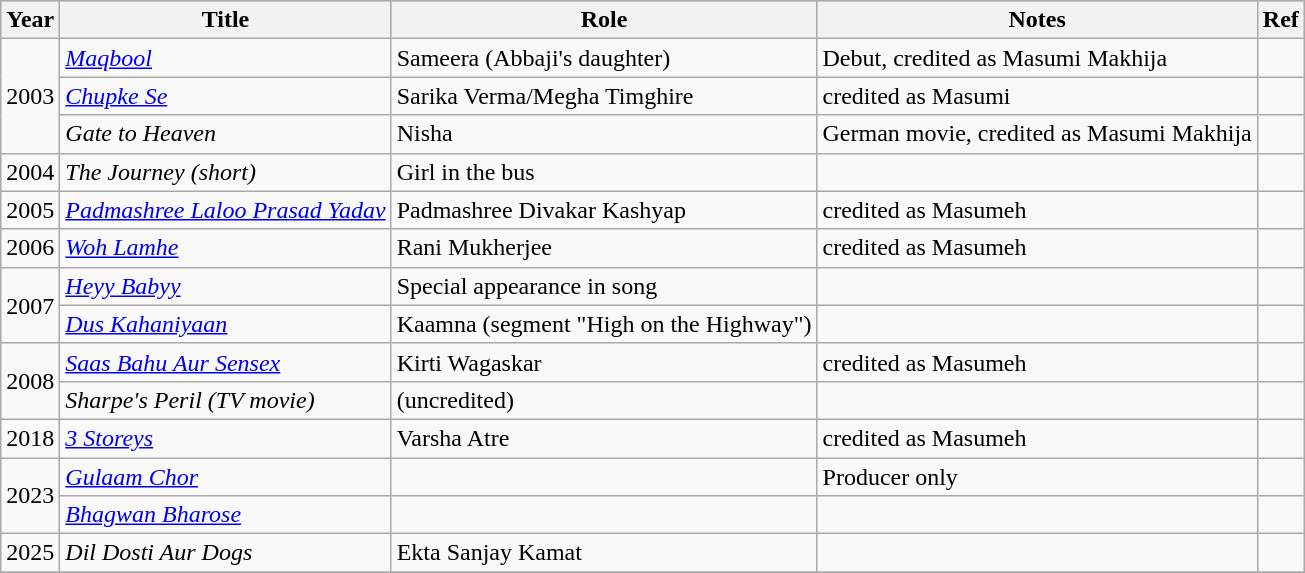<table class="wikitable">
<tr style="background:#b0c4de; text-align:center;">
<th>Year</th>
<th>Title</th>
<th>Role</th>
<th>Notes</th>
<th>Ref</th>
</tr>
<tr>
<td rowspan="3">2003</td>
<td><em><a href='#'>Maqbool</a></em></td>
<td>Sameera (Abbaji's daughter)</td>
<td>Debut, credited as Masumi Makhija</td>
<td></td>
</tr>
<tr>
<td><em><a href='#'>Chupke Se</a></em></td>
<td>Sarika Verma/Megha Timghire</td>
<td>credited as Masumi</td>
<td></td>
</tr>
<tr>
<td><em>Gate to Heaven </em></td>
<td>Nisha</td>
<td>German movie, credited as Masumi Makhija</td>
<td></td>
</tr>
<tr>
<td>2004</td>
<td><em>The Journey (short) </em></td>
<td>Girl in the bus</td>
<td></td>
<td></td>
</tr>
<tr>
<td>2005</td>
<td><em><a href='#'>Padmashree Laloo Prasad Yadav</a></em></td>
<td>Padmashree Divakar Kashyap</td>
<td>credited as Masumeh</td>
<td></td>
</tr>
<tr>
<td>2006</td>
<td><em><a href='#'>Woh Lamhe</a></em></td>
<td>Rani Mukherjee</td>
<td>credited as Masumeh</td>
<td></td>
</tr>
<tr>
<td rowspan="2">2007</td>
<td><em><a href='#'>Heyy Babyy</a></em></td>
<td>Special appearance in song</td>
<td></td>
<td></td>
</tr>
<tr>
<td><em><a href='#'>Dus Kahaniyaan</a></em></td>
<td>Kaamna (segment "High on the Highway")</td>
<td></td>
<td></td>
</tr>
<tr>
<td rowspan="2">2008</td>
<td><em><a href='#'>Saas Bahu Aur Sensex</a></em></td>
<td>Kirti Wagaskar</td>
<td>credited as Masumeh</td>
<td></td>
</tr>
<tr>
<td><em>Sharpe's Peril (TV movie)</em></td>
<td>(uncredited)</td>
<td></td>
<td></td>
</tr>
<tr>
<td>2018</td>
<td><em><a href='#'>3 Storeys</a></em></td>
<td>Varsha Atre</td>
<td>credited as Masumeh</td>
<td></td>
</tr>
<tr>
<td rowspan=2>2023</td>
<td><em><a href='#'>Gulaam Chor</a></em></td>
<td></td>
<td>Producer only</td>
<td></td>
</tr>
<tr>
<td><em><a href='#'>Bhagwan Bharose</a></em></td>
<td></td>
<td></td>
<td></td>
</tr>
<tr>
<td>2025</td>
<td><em>Dil Dosti Aur Dogs</em></td>
<td>Ekta Sanjay Kamat</td>
<td></td>
<td></td>
</tr>
<tr>
</tr>
</table>
